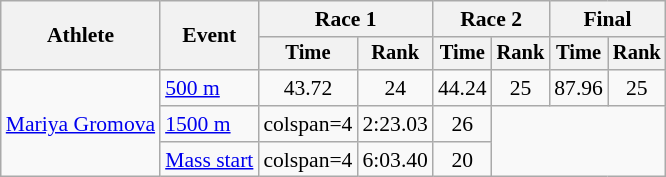<table class="wikitable" style="font-size:90%">
<tr>
<th rowspan=2>Athlete</th>
<th rowspan=2>Event</th>
<th colspan=2>Race 1</th>
<th colspan=2>Race 2</th>
<th colspan=2>Final</th>
</tr>
<tr style="font-size:95%">
<th>Time</th>
<th>Rank</th>
<th>Time</th>
<th>Rank</th>
<th>Time</th>
<th>Rank</th>
</tr>
<tr align=center>
<td align=left rowspan=3><a href='#'>Mariya Gromova</a></td>
<td align=left><a href='#'>500 m</a></td>
<td>43.72</td>
<td>24</td>
<td>44.24</td>
<td>25</td>
<td>87.96</td>
<td>25</td>
</tr>
<tr align=center>
<td align=left><a href='#'>1500 m</a></td>
<td>colspan=4 </td>
<td>2:23.03</td>
<td>26</td>
</tr>
<tr align=center>
<td align=left><a href='#'>Mass start</a></td>
<td>colspan=4 </td>
<td>6:03.40</td>
<td>20</td>
</tr>
</table>
